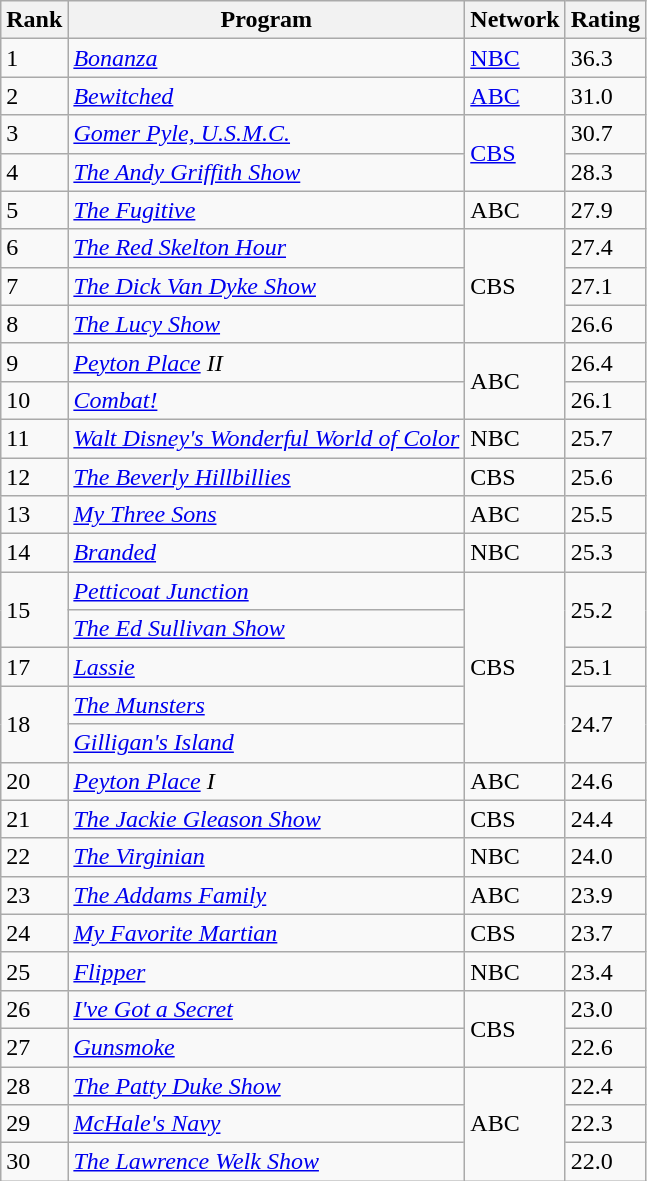<table class="wikitable">
<tr>
<th>Rank</th>
<th>Program</th>
<th>Network</th>
<th>Rating</th>
</tr>
<tr>
<td>1</td>
<td><em><a href='#'>Bonanza</a></em></td>
<td><a href='#'>NBC</a></td>
<td>36.3</td>
</tr>
<tr>
<td>2</td>
<td><em><a href='#'>Bewitched</a></em></td>
<td><a href='#'>ABC</a></td>
<td>31.0</td>
</tr>
<tr>
<td>3</td>
<td><em><a href='#'>Gomer Pyle, U.S.M.C.</a></em></td>
<td rowspan="2"><a href='#'>CBS</a></td>
<td>30.7</td>
</tr>
<tr>
<td>4</td>
<td><em><a href='#'>The Andy Griffith Show</a></em></td>
<td>28.3</td>
</tr>
<tr>
<td>5</td>
<td><em><a href='#'>The Fugitive</a></em></td>
<td>ABC</td>
<td>27.9</td>
</tr>
<tr>
<td>6</td>
<td><em><a href='#'>The Red Skelton Hour</a></em></td>
<td rowspan="3">CBS</td>
<td>27.4</td>
</tr>
<tr>
<td>7</td>
<td><em><a href='#'>The Dick Van Dyke Show</a></em></td>
<td>27.1</td>
</tr>
<tr>
<td>8</td>
<td><em><a href='#'>The Lucy Show</a></em></td>
<td>26.6</td>
</tr>
<tr>
<td>9</td>
<td><em><a href='#'>Peyton Place</a> II</em></td>
<td rowspan="2">ABC</td>
<td>26.4</td>
</tr>
<tr>
<td>10</td>
<td><em><a href='#'>Combat!</a></em></td>
<td>26.1</td>
</tr>
<tr>
<td>11</td>
<td><em><a href='#'>Walt Disney's Wonderful World of Color</a></em></td>
<td>NBC</td>
<td>25.7</td>
</tr>
<tr>
<td>12</td>
<td><em><a href='#'>The Beverly Hillbillies</a></em></td>
<td>CBS</td>
<td>25.6</td>
</tr>
<tr>
<td>13</td>
<td><em><a href='#'>My Three Sons</a></em></td>
<td>ABC</td>
<td>25.5</td>
</tr>
<tr>
<td>14</td>
<td><em><a href='#'>Branded</a></em></td>
<td>NBC</td>
<td>25.3</td>
</tr>
<tr>
<td rowspan="2">15</td>
<td><em><a href='#'>Petticoat Junction</a></em></td>
<td rowspan="5">CBS</td>
<td rowspan="2">25.2</td>
</tr>
<tr>
<td><em><a href='#'>The Ed Sullivan Show</a></em></td>
</tr>
<tr>
<td>17</td>
<td><em><a href='#'>Lassie</a></em></td>
<td>25.1</td>
</tr>
<tr>
<td rowspan="2">18</td>
<td><em><a href='#'>The Munsters</a></em></td>
<td rowspan="2">24.7</td>
</tr>
<tr>
<td><em><a href='#'>Gilligan's Island</a></em></td>
</tr>
<tr>
<td>20</td>
<td><em><a href='#'>Peyton Place</a> I</em></td>
<td>ABC</td>
<td>24.6</td>
</tr>
<tr>
<td>21</td>
<td><em><a href='#'>The Jackie Gleason Show</a></em></td>
<td>CBS</td>
<td>24.4</td>
</tr>
<tr>
<td>22</td>
<td><em><a href='#'>The Virginian</a></em></td>
<td>NBC</td>
<td>24.0</td>
</tr>
<tr>
<td>23</td>
<td><em><a href='#'>The Addams Family</a></em></td>
<td>ABC</td>
<td>23.9</td>
</tr>
<tr>
<td>24</td>
<td><em><a href='#'>My Favorite Martian</a></em></td>
<td>CBS</td>
<td>23.7</td>
</tr>
<tr>
<td>25</td>
<td><em><a href='#'>Flipper</a></em></td>
<td>NBC</td>
<td>23.4</td>
</tr>
<tr>
<td>26</td>
<td><em><a href='#'>I've Got a Secret</a></em></td>
<td rowspan="2">CBS</td>
<td>23.0</td>
</tr>
<tr>
<td>27</td>
<td><em><a href='#'>Gunsmoke</a></em></td>
<td>22.6</td>
</tr>
<tr>
<td>28</td>
<td><em><a href='#'>The Patty Duke Show</a></em></td>
<td rowspan="3">ABC</td>
<td>22.4</td>
</tr>
<tr>
<td>29</td>
<td><em><a href='#'>McHale's Navy</a></em></td>
<td>22.3</td>
</tr>
<tr>
<td>30</td>
<td><em><a href='#'>The Lawrence Welk Show</a></em></td>
<td>22.0</td>
</tr>
</table>
